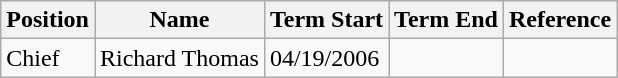<table class="wikitable">
<tr>
<th>Position</th>
<th>Name</th>
<th>Term Start</th>
<th>Term End</th>
<th>Reference</th>
</tr>
<tr>
<td>Chief</td>
<td>Richard Thomas</td>
<td>04/19/2006</td>
<td></td>
<td></td>
</tr>
</table>
